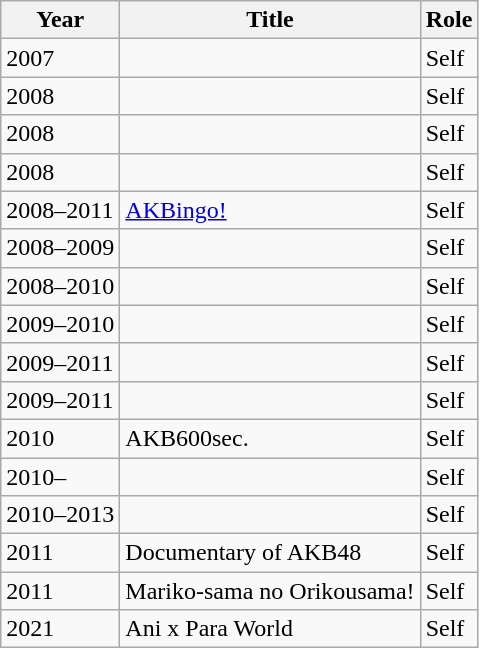<table class="wikitable">
<tr>
<th>Year</th>
<th>Title</th>
<th>Role</th>
</tr>
<tr>
<td>2007</td>
<td></td>
<td>Self</td>
</tr>
<tr>
<td>2008</td>
<td></td>
<td>Self</td>
</tr>
<tr>
<td>2008</td>
<td></td>
<td>Self</td>
</tr>
<tr>
<td>2008</td>
<td></td>
<td>Self</td>
</tr>
<tr>
<td>2008–2011</td>
<td><a href='#'>AKBingo!</a></td>
<td>Self</td>
</tr>
<tr>
<td>2008–2009</td>
<td></td>
<td>Self</td>
</tr>
<tr>
<td>2008–2010</td>
<td></td>
<td>Self</td>
</tr>
<tr>
<td>2009–2010</td>
<td></td>
<td>Self</td>
</tr>
<tr>
<td>2009–2011</td>
<td></td>
<td>Self</td>
</tr>
<tr>
<td>2009–2011</td>
<td></td>
<td>Self</td>
</tr>
<tr>
<td>2010</td>
<td>AKB600sec.</td>
<td>Self</td>
</tr>
<tr>
<td>2010–</td>
<td></td>
<td>Self</td>
</tr>
<tr>
<td>2010–2013</td>
<td></td>
<td>Self</td>
</tr>
<tr>
<td>2011</td>
<td>Documentary of AKB48</td>
<td>Self</td>
</tr>
<tr>
<td>2011</td>
<td>Mariko-sama no Orikousama!</td>
<td>Self</td>
</tr>
<tr>
<td>2021</td>
<td>Ani x Para World </td>
<td>Self</td>
</tr>
</table>
